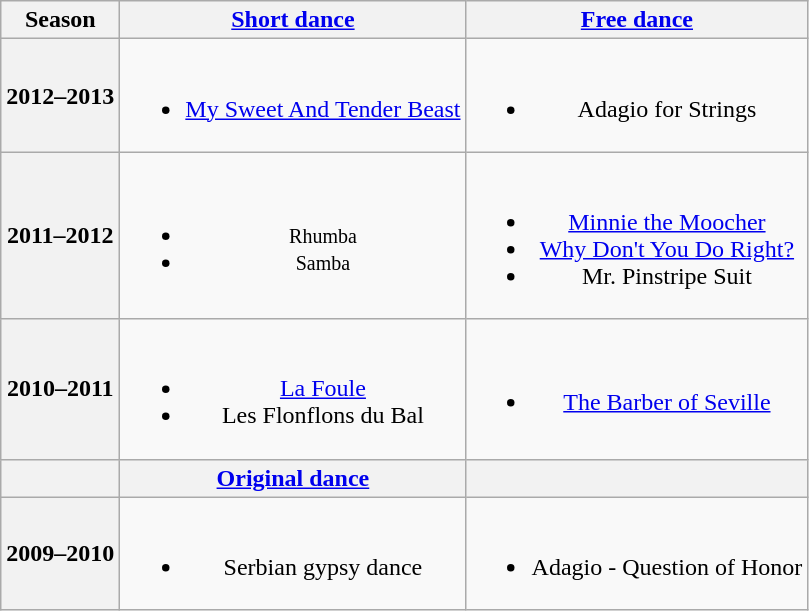<table class="wikitable" style="text-align:center">
<tr>
<th>Season</th>
<th><a href='#'>Short dance</a></th>
<th><a href='#'>Free dance</a></th>
</tr>
<tr>
<th>2012–2013 <br> </th>
<td><br><ul><li><a href='#'>My Sweet And Tender Beast</a> <br></li></ul></td>
<td><br><ul><li>Adagio for Strings <br></li></ul></td>
</tr>
<tr>
<th>2011–2012 <br> </th>
<td><br><ul><li><small>Rhumba</small></li><li><small>Samba</small></li></ul></td>
<td><br><ul><li><a href='#'>Minnie the Moocher</a> <br></li><li><a href='#'>Why Don't You Do Right?</a> <br></li><li>Mr. Pinstripe Suit <br></li></ul></td>
</tr>
<tr>
<th>2010–2011 <br> </th>
<td><br><ul><li><a href='#'>La Foule</a> <br></li><li>Les Flonflons du Bal <br></li></ul></td>
<td><br><ul><li><a href='#'>The Barber of Seville</a> <br></li></ul></td>
</tr>
<tr>
<th></th>
<th><a href='#'>Original dance</a></th>
<th></th>
</tr>
<tr>
<th>2009–2010 <br> </th>
<td><br><ul><li>Serbian gypsy dance</li></ul></td>
<td><br><ul><li>Adagio - Question of Honor</li></ul></td>
</tr>
</table>
